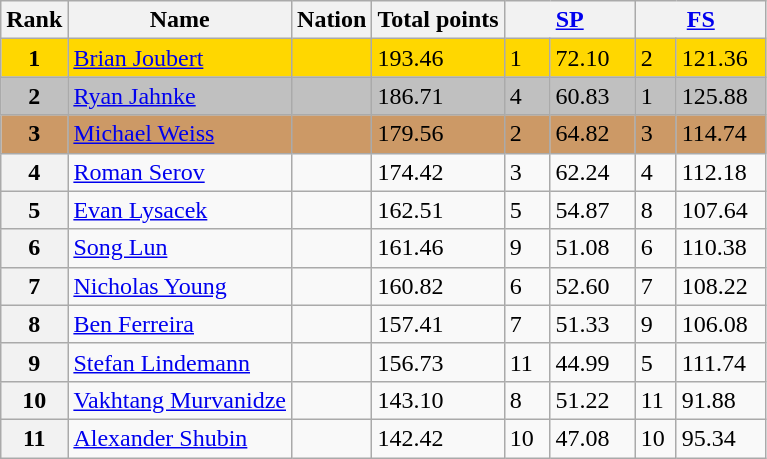<table class="wikitable">
<tr>
<th>Rank</th>
<th>Name</th>
<th>Nation</th>
<th>Total points</th>
<th colspan="2" width="80px"><a href='#'>SP</a></th>
<th colspan="2" width="80px"><a href='#'>FS</a></th>
</tr>
<tr bgcolor="gold">
<td align="center"><strong>1</strong></td>
<td><a href='#'>Brian Joubert</a></td>
<td></td>
<td>193.46</td>
<td>1</td>
<td>72.10</td>
<td>2</td>
<td>121.36</td>
</tr>
<tr bgcolor="silver">
<td align="center"><strong>2</strong></td>
<td><a href='#'>Ryan Jahnke</a></td>
<td></td>
<td>186.71</td>
<td>4</td>
<td>60.83</td>
<td>1</td>
<td>125.88</td>
</tr>
<tr bgcolor="cc9966">
<td align="center"><strong>3</strong></td>
<td><a href='#'>Michael Weiss</a></td>
<td></td>
<td>179.56</td>
<td>2</td>
<td>64.82</td>
<td>3</td>
<td>114.74</td>
</tr>
<tr>
<th>4</th>
<td><a href='#'>Roman Serov</a></td>
<td></td>
<td>174.42</td>
<td>3</td>
<td>62.24</td>
<td>4</td>
<td>112.18</td>
</tr>
<tr>
<th>5</th>
<td><a href='#'>Evan Lysacek</a></td>
<td></td>
<td>162.51</td>
<td>5</td>
<td>54.87</td>
<td>8</td>
<td>107.64</td>
</tr>
<tr>
<th>6</th>
<td><a href='#'>Song Lun</a></td>
<td></td>
<td>161.46</td>
<td>9</td>
<td>51.08</td>
<td>6</td>
<td>110.38</td>
</tr>
<tr>
<th>7</th>
<td><a href='#'>Nicholas Young</a></td>
<td></td>
<td>160.82</td>
<td>6</td>
<td>52.60</td>
<td>7</td>
<td>108.22</td>
</tr>
<tr>
<th>8</th>
<td><a href='#'>Ben Ferreira</a></td>
<td></td>
<td>157.41</td>
<td>7</td>
<td>51.33</td>
<td>9</td>
<td>106.08</td>
</tr>
<tr>
<th>9</th>
<td><a href='#'>Stefan Lindemann</a></td>
<td></td>
<td>156.73</td>
<td>11</td>
<td>44.99</td>
<td>5</td>
<td>111.74</td>
</tr>
<tr>
<th>10</th>
<td><a href='#'>Vakhtang Murvanidze</a></td>
<td></td>
<td>143.10</td>
<td>8</td>
<td>51.22</td>
<td>11</td>
<td>91.88</td>
</tr>
<tr>
<th>11</th>
<td><a href='#'>Alexander Shubin</a></td>
<td></td>
<td>142.42</td>
<td>10</td>
<td>47.08</td>
<td>10</td>
<td>95.34</td>
</tr>
</table>
